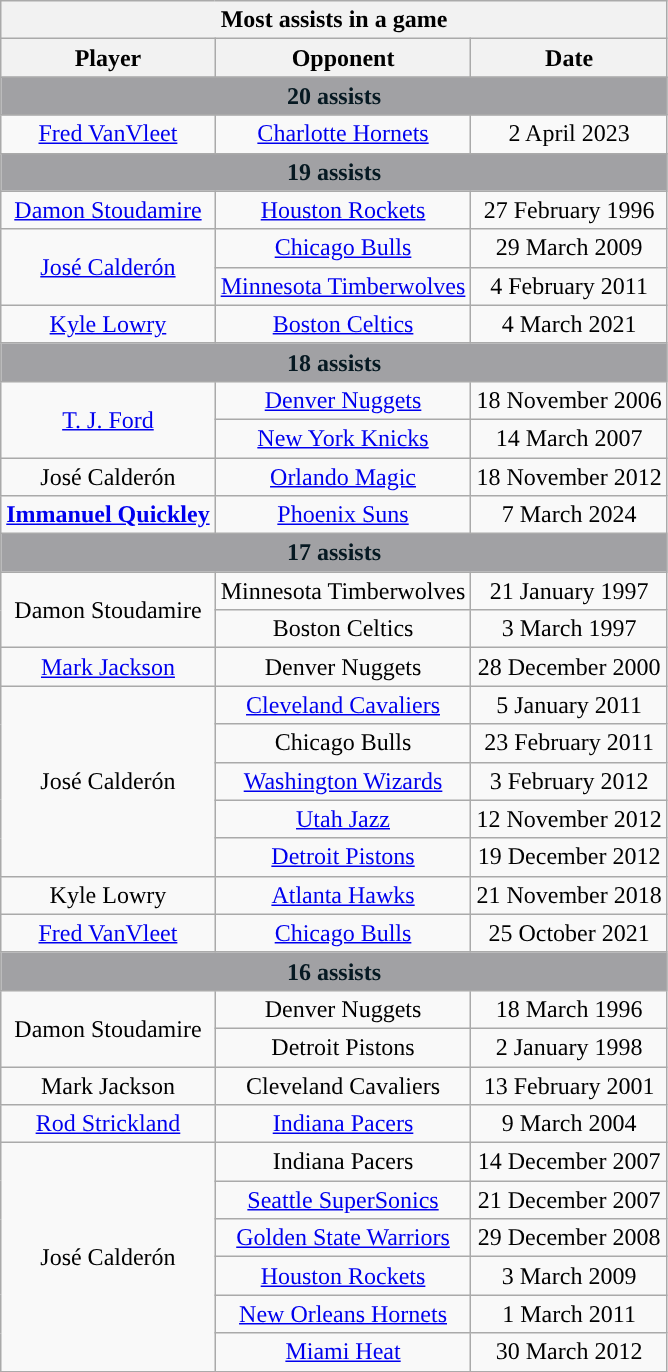<table class="wikitable" style="text-align:center">
<tr>
<th colspan="3">Most assists in a game</th>
</tr>
<tr>
<th>Player</th>
<th>Opponent</th>
<th>Date</th>
</tr>
<tr>
<th colspan="4" style="text-align:center; background:#A1A1A4; color:#061922;">20 assists</th>
</tr>
<tr>
<td><a href='#'>Fred VanVleet</a></td>
<td><a href='#'>Charlotte Hornets</a></td>
<td>2 April 2023</td>
</tr>
<tr>
<th colspan="4" style="text-align:center; background:#A1A1A4; color:#061922;">19 assists</th>
</tr>
<tr>
<td><a href='#'>Damon Stoudamire</a></td>
<td><a href='#'>Houston Rockets</a></td>
<td>27 February 1996</td>
</tr>
<tr>
<td rowspan=2><a href='#'>José Calderón</a></td>
<td><a href='#'>Chicago Bulls</a></td>
<td>29 March 2009</td>
</tr>
<tr>
<td><a href='#'>Minnesota Timberwolves</a></td>
<td>4 February 2011</td>
</tr>
<tr>
<td><a href='#'>Kyle Lowry</a></td>
<td><a href='#'>Boston Celtics</a></td>
<td>4 March 2021</td>
</tr>
<tr>
<th colspan="4" style="text-align:center; background:#A1A1A4; color:#061922;">18 assists</th>
</tr>
<tr>
<td rowspan=2><a href='#'>T. J. Ford</a></td>
<td><a href='#'>Denver Nuggets</a></td>
<td>18 November 2006</td>
</tr>
<tr>
<td><a href='#'>New York Knicks</a></td>
<td>14 March 2007</td>
</tr>
<tr>
<td>José Calderón</td>
<td><a href='#'>Orlando Magic</a></td>
<td>18 November 2012</td>
</tr>
<tr>
<td><strong><a href='#'>Immanuel Quickley</a></strong></td>
<td><a href='#'>Phoenix Suns</a></td>
<td>7 March 2024</td>
</tr>
<tr>
<th colspan="4" style="text-align:center; background:#A1A1A4; color:#061922;">17 assists</th>
</tr>
<tr>
<td rowspan=2>Damon Stoudamire</td>
<td>Minnesota Timberwolves</td>
<td>21 January 1997</td>
</tr>
<tr>
<td>Boston Celtics</td>
<td>3 March 1997</td>
</tr>
<tr>
<td><a href='#'>Mark Jackson</a></td>
<td>Denver Nuggets</td>
<td>28 December 2000</td>
</tr>
<tr>
<td rowspan=5>José Calderón</td>
<td><a href='#'>Cleveland Cavaliers</a></td>
<td>5 January 2011</td>
</tr>
<tr>
<td>Chicago Bulls</td>
<td>23 February 2011</td>
</tr>
<tr>
<td><a href='#'>Washington Wizards</a></td>
<td>3 February 2012</td>
</tr>
<tr>
<td><a href='#'>Utah Jazz</a></td>
<td>12 November 2012</td>
</tr>
<tr>
<td><a href='#'>Detroit Pistons</a></td>
<td>19 December 2012</td>
</tr>
<tr>
<td>Kyle Lowry</td>
<td><a href='#'>Atlanta Hawks</a></td>
<td>21 November 2018</td>
</tr>
<tr>
<td><a href='#'>Fred VanVleet</a></td>
<td><a href='#'>Chicago Bulls</a></td>
<td>25 October 2021</td>
</tr>
<tr>
<th colspan="4" style="text-align:center; background:#A1A1A4; color:#061922;">16 assists</th>
</tr>
<tr>
<td rowspan=2>Damon Stoudamire</td>
<td>Denver Nuggets</td>
<td>18 March 1996</td>
</tr>
<tr>
<td>Detroit Pistons</td>
<td>2 January 1998</td>
</tr>
<tr>
<td>Mark Jackson</td>
<td>Cleveland Cavaliers</td>
<td>13 February 2001</td>
</tr>
<tr>
<td><a href='#'>Rod Strickland</a></td>
<td><a href='#'>Indiana Pacers</a></td>
<td>9 March 2004</td>
</tr>
<tr>
<td rowspan=6>José Calderón</td>
<td>Indiana Pacers</td>
<td>14 December 2007</td>
</tr>
<tr>
<td><a href='#'>Seattle SuperSonics</a></td>
<td>21 December 2007</td>
</tr>
<tr>
<td><a href='#'>Golden State Warriors</a></td>
<td>29 December 2008</td>
</tr>
<tr>
<td><a href='#'>Houston Rockets</a></td>
<td>3 March 2009</td>
</tr>
<tr>
<td><a href='#'>New Orleans Hornets</a></td>
<td>1 March 2011</td>
</tr>
<tr>
<td><a href='#'>Miami Heat</a></td>
<td>30 March 2012</td>
</tr>
</table>
